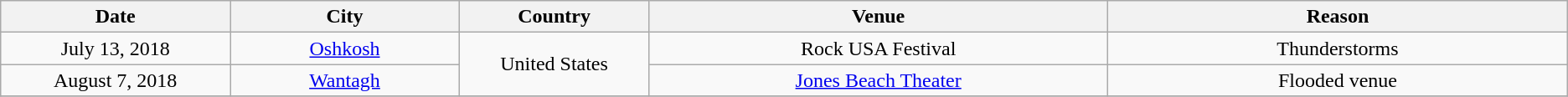<table class="wikitable" style="text-align:center;">
<tr>
<th scope="col" style="width:11em;">Date</th>
<th scope="col" style="width:11em;">City</th>
<th scope="col" style="width:9em;">Country</th>
<th scope="col" style="width:22.5em;">Venue</th>
<th scope="col" style="width:22.5em;">Reason</th>
</tr>
<tr>
<td>July 13, 2018</td>
<td><a href='#'>Oshkosh</a></td>
<td rowspan="2">United States</td>
<td>Rock USA Festival</td>
<td>Thunderstorms</td>
</tr>
<tr>
<td>August 7, 2018</td>
<td><a href='#'>Wantagh</a></td>
<td><a href='#'>Jones Beach Theater</a></td>
<td>Flooded venue</td>
</tr>
<tr>
</tr>
</table>
